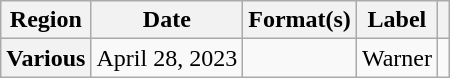<table class="wikitable plainrowheaders">
<tr>
<th scope="col">Region</th>
<th scope="col">Date</th>
<th scope="col">Format(s)</th>
<th scope="col">Label</th>
<th scope="col"></th>
</tr>
<tr>
<th scope="row">Various</th>
<td>April 28, 2023</td>
<td></td>
<td>Warner</td>
<td></td>
</tr>
</table>
